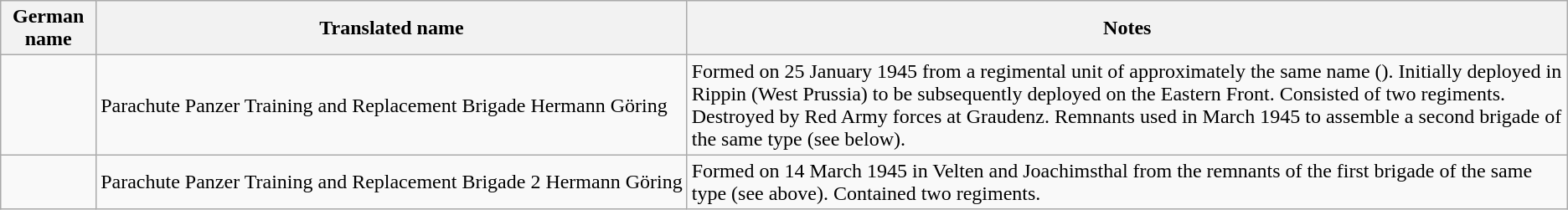<table class="wikitable">
<tr>
<th>German name</th>
<th>Translated name</th>
<th>Notes</th>
</tr>
<tr>
<td></td>
<td>Parachute Panzer Training and Replacement Brigade Hermann Göring</td>
<td>Formed on 25 January 1945 from a regimental unit of approximately the same name (). Initially deployed in Rippin (West Prussia) to be subsequently deployed on the Eastern Front. Consisted of two regiments. Destroyed by Red Army forces at Graudenz. Remnants used in March 1945 to assemble a second brigade of the same type (see below).</td>
</tr>
<tr>
<td style="white-space: nowrap;"></td>
<td style="white-space: nowrap;">Parachute Panzer Training and Replacement Brigade 2 Hermann Göring</td>
<td>Formed on 14 March 1945 in Velten and Joachimsthal from the remnants of the first brigade of the same type (see above). Contained two regiments.</td>
</tr>
</table>
